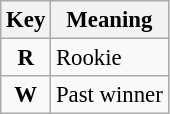<table class="wikitable" style="font-size: 95%;">
<tr>
<th>Key</th>
<th>Meaning</th>
</tr>
<tr>
<td align="center"><strong><span>R</span></strong></td>
<td>Rookie</td>
</tr>
<tr>
<td align="center"><strong><span>W</span></strong></td>
<td>Past winner</td>
</tr>
</table>
